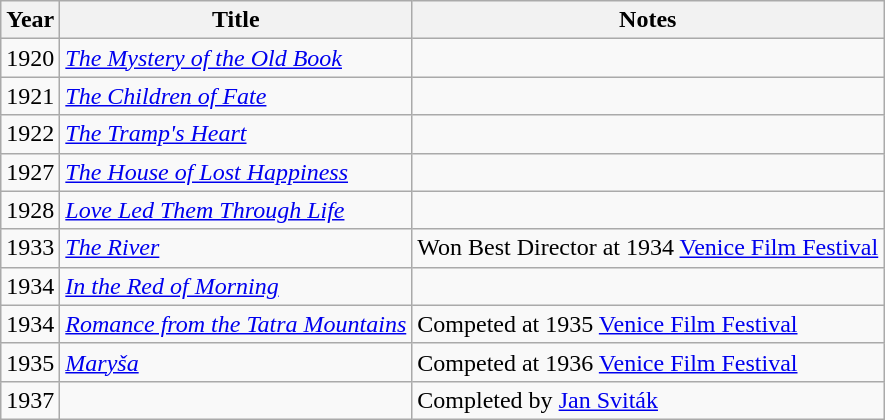<table class="wikitable sortable">
<tr>
<th>Year</th>
<th>Title</th>
<th>Notes</th>
</tr>
<tr>
<td>1920</td>
<td><em><a href='#'>The Mystery of the Old Book</a></em></td>
<td></td>
</tr>
<tr>
<td>1921</td>
<td><em><a href='#'>The Children of Fate</a></em></td>
<td></td>
</tr>
<tr>
<td>1922</td>
<td><em><a href='#'>The Tramp's Heart</a></em></td>
<td></td>
</tr>
<tr>
<td>1927</td>
<td><em><a href='#'>The House of Lost Happiness</a></em></td>
<td></td>
</tr>
<tr>
<td>1928</td>
<td><em><a href='#'>Love Led Them Through Life</a></em></td>
<td></td>
</tr>
<tr>
<td>1933</td>
<td><em><a href='#'>The River</a></em></td>
<td>Won Best Director at 1934 <a href='#'>Venice Film Festival</a></td>
</tr>
<tr>
<td>1934</td>
<td><em><a href='#'>In the Red of Morning</a></em></td>
<td></td>
</tr>
<tr>
<td>1934</td>
<td><em><a href='#'>Romance from the Tatra Mountains</a></em></td>
<td>Competed at 1935 <a href='#'>Venice Film Festival</a></td>
</tr>
<tr>
<td>1935</td>
<td><em><a href='#'>Maryša</a></em></td>
<td>Competed at 1936 <a href='#'>Venice Film Festival</a></td>
</tr>
<tr>
<td>1937</td>
<td><em></em></td>
<td>Completed by <a href='#'>Jan Sviták</a></td>
</tr>
</table>
